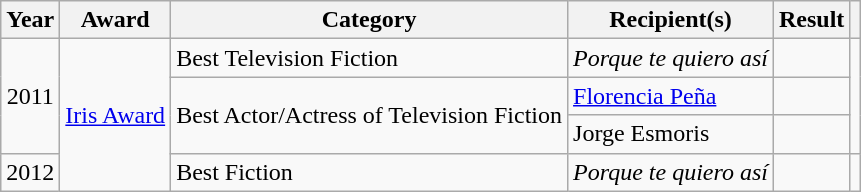<table class="wikitable sortable">
<tr>
<th>Year</th>
<th>Award</th>
<th>Category</th>
<th>Recipient(s)</th>
<th>Result</th>
<th></th>
</tr>
<tr>
<td rowspan="3" align="center">2011</td>
<td rowspan="4"><a href='#'>Iris Award</a></td>
<td>Best Television Fiction</td>
<td><em>Porque te quiero así</em></td>
<td></td>
<td rowspan="3"></td>
</tr>
<tr>
<td rowspan="2">Best Actor/Actress of Television Fiction</td>
<td><a href='#'>Florencia Peña</a></td>
<td></td>
</tr>
<tr>
<td>Jorge Esmoris</td>
<td></td>
</tr>
<tr>
<td rowspan="3" align="center">2012</td>
<td>Best Fiction</td>
<td><em>Porque te quiero así</em></td>
<td></td>
<td></td>
</tr>
</table>
